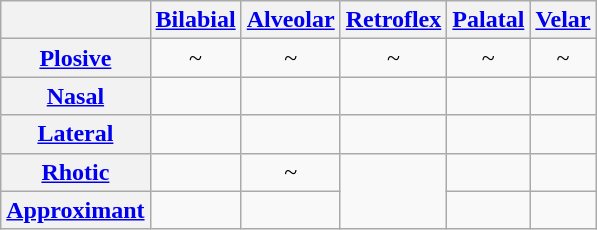<table class="wikitable" style="text-align:center;">
<tr>
<th></th>
<th><a href='#'>Bilabial</a></th>
<th><a href='#'>Alveolar</a></th>
<th><a href='#'>Retroflex</a></th>
<th><a href='#'>Palatal</a></th>
<th><a href='#'>Velar</a></th>
</tr>
<tr>
<th><a href='#'>Plosive</a></th>
<td>~ </td>
<td>~ </td>
<td>~ </td>
<td>~ </td>
<td>~ </td>
</tr>
<tr>
<th><a href='#'>Nasal</a></th>
<td> </td>
<td> </td>
<td> </td>
<td> </td>
<td> </td>
</tr>
<tr>
<th><a href='#'>Lateral</a></th>
<td></td>
<td> </td>
<td> </td>
<td> </td>
<td></td>
</tr>
<tr>
<th><a href='#'>Rhotic</a></th>
<td></td>
<td>~ </td>
<td rowspan="2"> </td>
<td></td>
<td></td>
</tr>
<tr>
<th><a href='#'>Approximant</a></th>
<td></td>
<td></td>
<td> </td>
<td> </td>
</tr>
</table>
